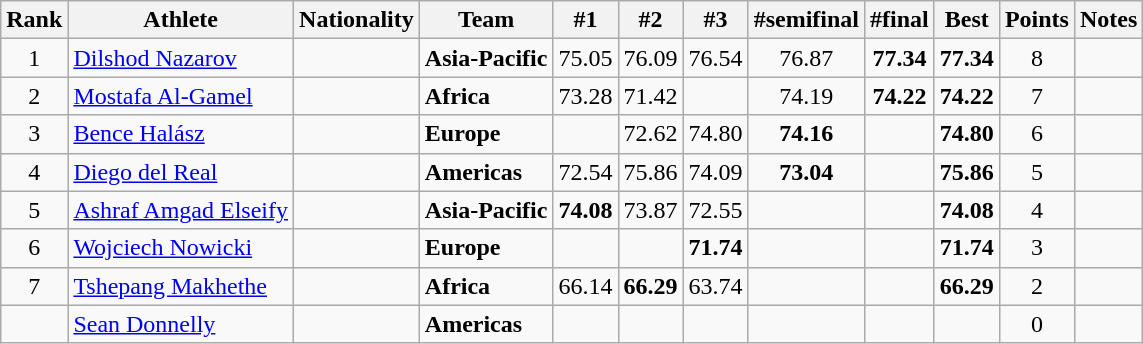<table class="wikitable sortable" style="text-align:center">
<tr>
<th>Rank</th>
<th>Athlete</th>
<th>Nationality</th>
<th>Team</th>
<th>#1</th>
<th>#2</th>
<th>#3</th>
<th>#semifinal</th>
<th>#final</th>
<th>Best</th>
<th>Points</th>
<th>Notes</th>
</tr>
<tr>
<td>1</td>
<td align="left"><a href='#'>Dilshod Nazarov</a></td>
<td align=left></td>
<td align=left><strong>Asia-Pacific</strong></td>
<td>75.05</td>
<td>76.09</td>
<td>76.54</td>
<td>76.87</td>
<td><strong>77.34</strong></td>
<td><strong>77.34</strong></td>
<td>8</td>
<td></td>
</tr>
<tr>
<td>2</td>
<td align="left"><a href='#'>Mostafa Al-Gamel</a></td>
<td align=left></td>
<td align=left><strong>Africa</strong></td>
<td>73.28</td>
<td>71.42</td>
<td></td>
<td>74.19</td>
<td><strong>74.22</strong></td>
<td><strong>74.22</strong></td>
<td>7</td>
<td></td>
</tr>
<tr>
<td>3</td>
<td align="left"><a href='#'>Bence Halász</a></td>
<td align=left></td>
<td align=left><strong>Europe</strong></td>
<td></td>
<td>72.62</td>
<td>74.80</td>
<td><strong>74.16</strong></td>
<td></td>
<td><strong>74.80</strong></td>
<td>6</td>
<td></td>
</tr>
<tr>
<td>4</td>
<td align="left"><a href='#'>Diego del Real</a></td>
<td align=left></td>
<td align=left><strong>Americas</strong></td>
<td>72.54</td>
<td>75.86</td>
<td>74.09</td>
<td><strong>73.04</strong></td>
<td></td>
<td><strong>75.86</strong></td>
<td>5</td>
<td></td>
</tr>
<tr>
<td>5</td>
<td align="left"><a href='#'>Ashraf Amgad Elseify</a></td>
<td align=left></td>
<td align=left><strong>Asia-Pacific</strong></td>
<td><strong>74.08</strong></td>
<td>73.87</td>
<td>72.55</td>
<td></td>
<td></td>
<td><strong>74.08</strong></td>
<td>4</td>
<td></td>
</tr>
<tr>
<td>6</td>
<td align="left"><a href='#'>Wojciech Nowicki</a></td>
<td align=left></td>
<td align=left><strong>Europe</strong></td>
<td></td>
<td></td>
<td><strong>71.74</strong></td>
<td></td>
<td></td>
<td><strong>71.74</strong></td>
<td>3</td>
<td></td>
</tr>
<tr>
<td>7</td>
<td align="left"><a href='#'>Tshepang Makhethe</a></td>
<td align=left></td>
<td align=left><strong>Africa</strong></td>
<td>66.14</td>
<td><strong>66.29</strong></td>
<td>63.74</td>
<td></td>
<td></td>
<td><strong>66.29</strong></td>
<td>2</td>
<td></td>
</tr>
<tr>
<td></td>
<td align="left"><a href='#'>Sean Donnelly</a></td>
<td align=left></td>
<td align=left><strong>Americas</strong></td>
<td></td>
<td></td>
<td></td>
<td></td>
<td></td>
<td><strong></strong></td>
<td>0</td>
<td></td>
</tr>
</table>
